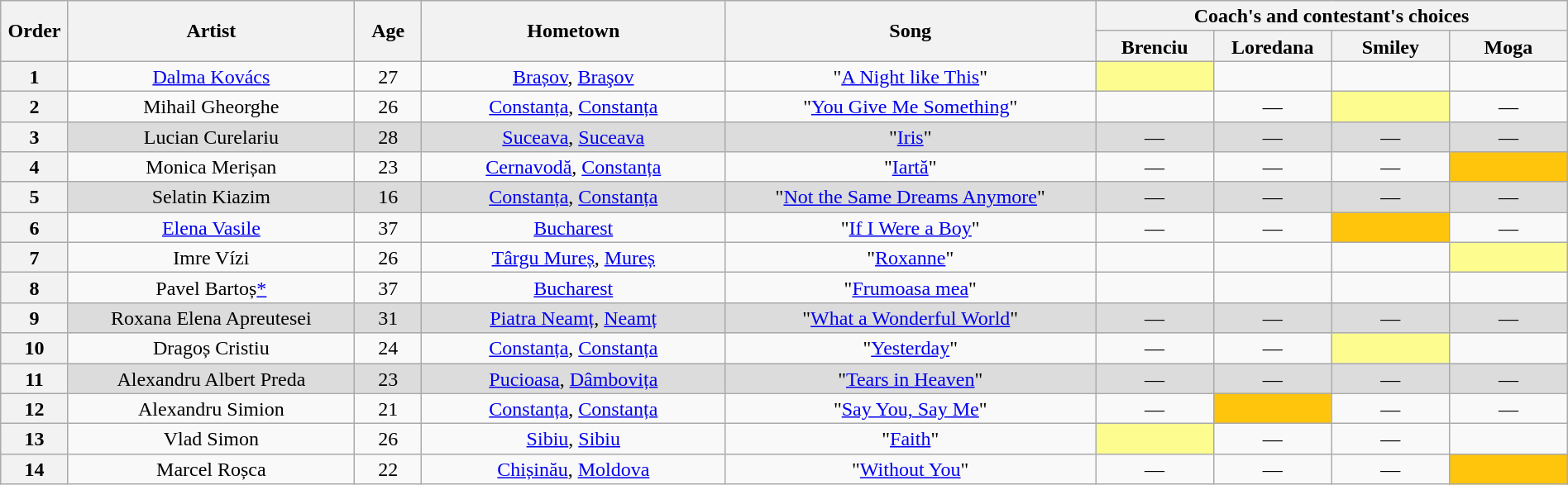<table class="wikitable" style="text-align:center; line-height:17px; width:100%;">
<tr>
<th scope="col" rowspan="2" style="width:04%;">Order</th>
<th scope="col" rowspan="2" style="width:17%;">Artist</th>
<th scope="col" rowspan="2" style="width:04%;">Age</th>
<th scope="col" rowspan="2" style="width:18%;">Hometown</th>
<th scope="col" rowspan="2" style="width:22%;">Song</th>
<th scope="col" colspan="4" style="width:24%;">Coach's and contestant's choices</th>
</tr>
<tr>
<th style="width:07%;">Brenciu</th>
<th style="width:07%;">Loredana</th>
<th style="width:07%;">Smiley</th>
<th style="width:07%;">Moga</th>
</tr>
<tr>
<th>1</th>
<td><a href='#'>Dalma Kovács</a></td>
<td>27</td>
<td><a href='#'>Brașov</a>, <a href='#'>Braşov</a></td>
<td>"<a href='#'>A Night like This</a>"</td>
<td style="background:#fdfc8f;"><strong></strong></td>
<td><strong></strong></td>
<td><strong></strong></td>
<td><strong></strong></td>
</tr>
<tr>
<th>2</th>
<td>Mihail Gheorghe</td>
<td>26</td>
<td><a href='#'>Constanța</a>, <a href='#'>Constanța</a></td>
<td>"<a href='#'>You Give Me Something</a>"</td>
<td><strong></strong></td>
<td>—</td>
<td style="background:#fdfc8f;"><strong></strong></td>
<td>—</td>
</tr>
<tr style="background:#dcdcdc;">
<th>3</th>
<td>Lucian Curelariu</td>
<td>28</td>
<td><a href='#'>Suceava</a>, <a href='#'>Suceava</a></td>
<td>"<a href='#'>Iris</a>"</td>
<td>—</td>
<td>—</td>
<td>—</td>
<td>—</td>
</tr>
<tr>
<th>4</th>
<td>Monica Merișan</td>
<td>23</td>
<td><a href='#'>Cernavodă</a>, <a href='#'>Constanța</a></td>
<td>"<a href='#'>Iartă</a>"</td>
<td>—</td>
<td>—</td>
<td>—</td>
<td style="background:#ffc40c;"><strong></strong></td>
</tr>
<tr style="background:#dcdcdc;">
<th>5</th>
<td>Selatin Kiazim</td>
<td>16</td>
<td><a href='#'>Constanța</a>, <a href='#'>Constanța</a></td>
<td>"<a href='#'>Not the Same Dreams Anymore</a>"</td>
<td>—</td>
<td>—</td>
<td>—</td>
<td>—</td>
</tr>
<tr>
<th>6</th>
<td><a href='#'>Elena Vasile</a></td>
<td>37</td>
<td><a href='#'>Bucharest</a></td>
<td>"<a href='#'>If I Were a Boy</a>"</td>
<td>—</td>
<td>—</td>
<td style="background:#ffc40c;"><strong></strong></td>
<td>—</td>
</tr>
<tr>
<th>7</th>
<td>Imre Vízi</td>
<td>26</td>
<td><a href='#'>Târgu Mureș</a>, <a href='#'>Mureș</a></td>
<td>"<a href='#'>Roxanne</a>"</td>
<td><strong></strong></td>
<td><strong></strong></td>
<td><strong></strong></td>
<td style="background:#fdfc8f;"><strong></strong></td>
</tr>
<tr>
<th>8</th>
<td>Pavel Bartoș<span><a href='#'>*</a></span></td>
<td>37</td>
<td><a href='#'>Bucharest</a></td>
<td>"<a href='#'>Frumoasa mea</a>"</td>
<td><strong></strong></td>
<td><strong></strong></td>
<td><strong></strong></td>
<td><strong></strong></td>
</tr>
<tr style="background:#dcdcdc;">
<th>9</th>
<td>Roxana Elena Apreutesei</td>
<td>31</td>
<td><a href='#'>Piatra Neamț</a>, <a href='#'>Neamț</a></td>
<td>"<a href='#'>What a Wonderful World</a>"</td>
<td>—</td>
<td>—</td>
<td>—</td>
<td>—</td>
</tr>
<tr>
<th>10</th>
<td>Dragoș Cristiu</td>
<td>24</td>
<td><a href='#'>Constanța</a>, <a href='#'>Constanța</a></td>
<td>"<a href='#'>Yesterday</a>"</td>
<td>—</td>
<td>—</td>
<td style="background:#fdfc8f;"><strong></strong></td>
<td><strong></strong></td>
</tr>
<tr style="background:#dcdcdc;">
<th>11</th>
<td>Alexandru Albert Preda</td>
<td>23</td>
<td><a href='#'>Pucioasa</a>, <a href='#'>Dâmbovița</a></td>
<td>"<a href='#'>Tears in Heaven</a>"</td>
<td>—</td>
<td>—</td>
<td>—</td>
<td>—</td>
</tr>
<tr>
<th>12</th>
<td>Alexandru Simion</td>
<td>21</td>
<td><a href='#'>Constanța</a>, <a href='#'>Constanța</a></td>
<td>"<a href='#'>Say You, Say Me</a>"</td>
<td>—</td>
<td style="background:#ffc40c;"><strong></strong></td>
<td>—</td>
<td>—</td>
</tr>
<tr>
<th>13</th>
<td>Vlad Simon</td>
<td>26</td>
<td><a href='#'>Sibiu</a>, <a href='#'>Sibiu</a></td>
<td>"<a href='#'>Faith</a>"</td>
<td style="background:#fdfc8f;"><strong></strong></td>
<td>—</td>
<td>—</td>
<td><strong></strong></td>
</tr>
<tr>
<th>14</th>
<td>Marcel Roșca</td>
<td>22</td>
<td><a href='#'>Chișinău</a>, <a href='#'>Moldova</a></td>
<td>"<a href='#'>Without You</a>"</td>
<td>—</td>
<td>—</td>
<td>—</td>
<td style="background:#ffc40c;"><strong></strong></td>
</tr>
</table>
